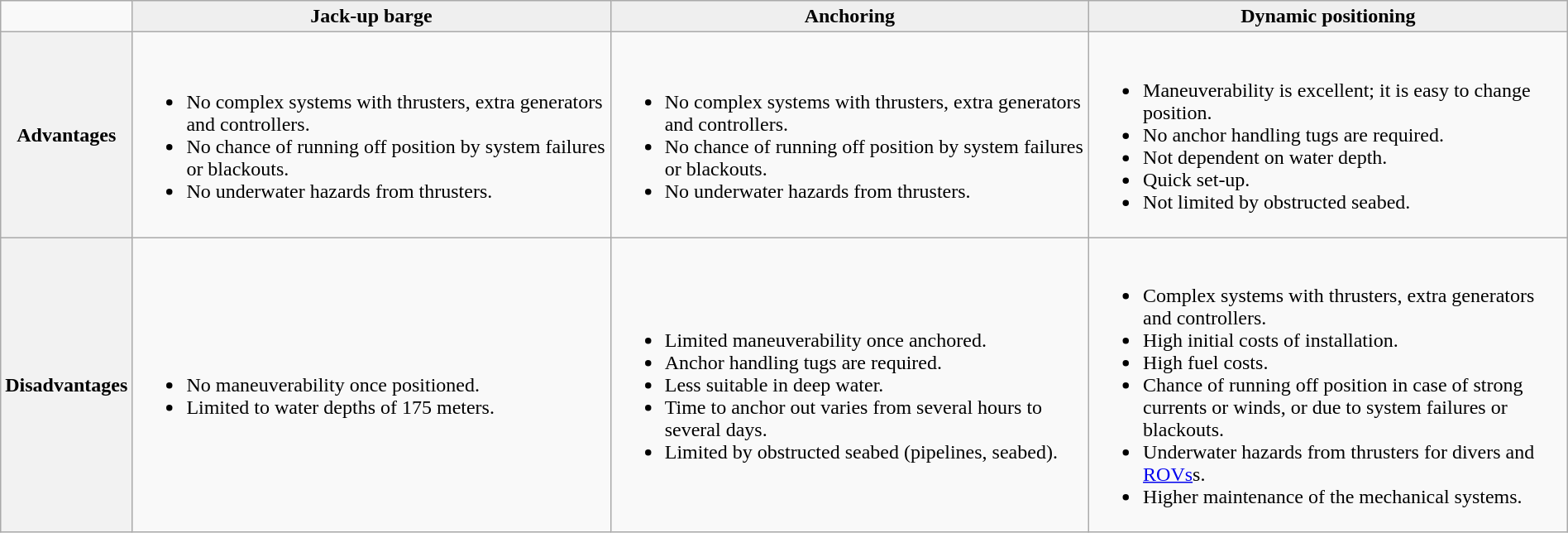<table class="wikitable" width="100%">
<tr>
<td></td>
<td style=";width:33.3%;background:#efefef;" align="center"><strong>Jack-up barge</strong></td>
<td style="width:33.3%;background:#efefef;" align="center"><strong>Anchoring</strong></td>
<td style="width:33.3%;background:#efefef;" align="center"><strong>Dynamic positioning</strong></td>
</tr>
<tr>
<th><strong>Advantages</strong></th>
<td><br><ul><li>No complex systems with thrusters, extra generators and controllers.</li><li>No chance of running off position by system failures or blackouts.</li><li>No underwater hazards from thrusters.</li></ul></td>
<td><br><ul><li>No complex systems with thrusters, extra generators and controllers.</li><li>No chance of running off position by system failures or blackouts.</li><li>No underwater hazards from thrusters.</li></ul></td>
<td><br><ul><li>Maneuverability is excellent; it is easy to change position.</li><li>No anchor handling tugs are required.</li><li>Not dependent on water depth.</li><li>Quick set-up.</li><li>Not limited by obstructed seabed.</li></ul></td>
</tr>
<tr>
<th><strong>Disadvantages</strong></th>
<td><br><ul><li>No maneuverability once positioned.</li><li>Limited to water depths of 175 meters.</li></ul></td>
<td><br><ul><li>Limited maneuverability once anchored.</li><li>Anchor handling tugs are required.</li><li>Less suitable in deep water.</li><li>Time to anchor out varies from several hours to several days.</li><li>Limited by obstructed seabed (pipelines, seabed).</li></ul></td>
<td><br><ul><li>Complex systems with thrusters, extra generators and controllers.</li><li>High initial costs of installation.</li><li>High fuel costs.</li><li>Chance of running off position in case of strong currents or winds, or due to system failures or blackouts.</li><li>Underwater hazards from thrusters for divers and <a href='#'>ROVs</a>s.</li><li>Higher maintenance of the mechanical systems.</li></ul></td>
</tr>
</table>
